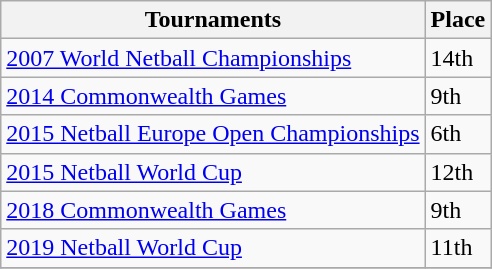<table class="wikitable collapsible">
<tr>
<th>Tournaments</th>
<th>Place</th>
</tr>
<tr>
<td><a href='#'>2007 World Netball Championships</a></td>
<td>14th</td>
</tr>
<tr>
<td><a href='#'>2014 Commonwealth Games</a></td>
<td>9th</td>
</tr>
<tr>
<td><a href='#'>2015 Netball Europe Open Championships</a></td>
<td>6th</td>
</tr>
<tr>
<td><a href='#'>2015 Netball World Cup</a></td>
<td>12th</td>
</tr>
<tr>
<td><a href='#'>2018 Commonwealth Games</a></td>
<td>9th</td>
</tr>
<tr>
<td><a href='#'>2019 Netball World Cup</a></td>
<td>11th</td>
</tr>
<tr>
</tr>
</table>
